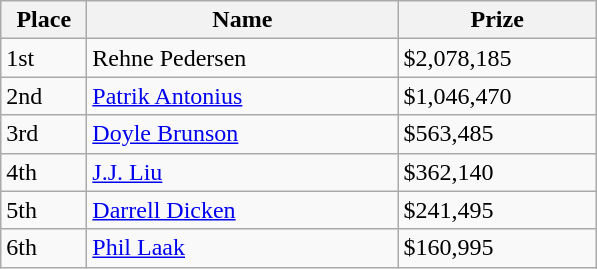<table class="wikitable">
<tr>
<th width="50">Place</th>
<th width="200">Name</th>
<th width="125">Prize</th>
</tr>
<tr>
<td>1st</td>
<td>Rehne Pedersen</td>
<td>$2,078,185</td>
</tr>
<tr>
<td>2nd</td>
<td><a href='#'>Patrik Antonius</a></td>
<td>$1,046,470</td>
</tr>
<tr>
<td>3rd</td>
<td><a href='#'>Doyle Brunson</a></td>
<td>$563,485</td>
</tr>
<tr>
<td>4th</td>
<td><a href='#'>J.J. Liu</a></td>
<td>$362,140</td>
</tr>
<tr>
<td>5th</td>
<td><a href='#'>Darrell Dicken</a></td>
<td>$241,495</td>
</tr>
<tr>
<td>6th</td>
<td><a href='#'>Phil Laak</a></td>
<td>$160,995</td>
</tr>
</table>
